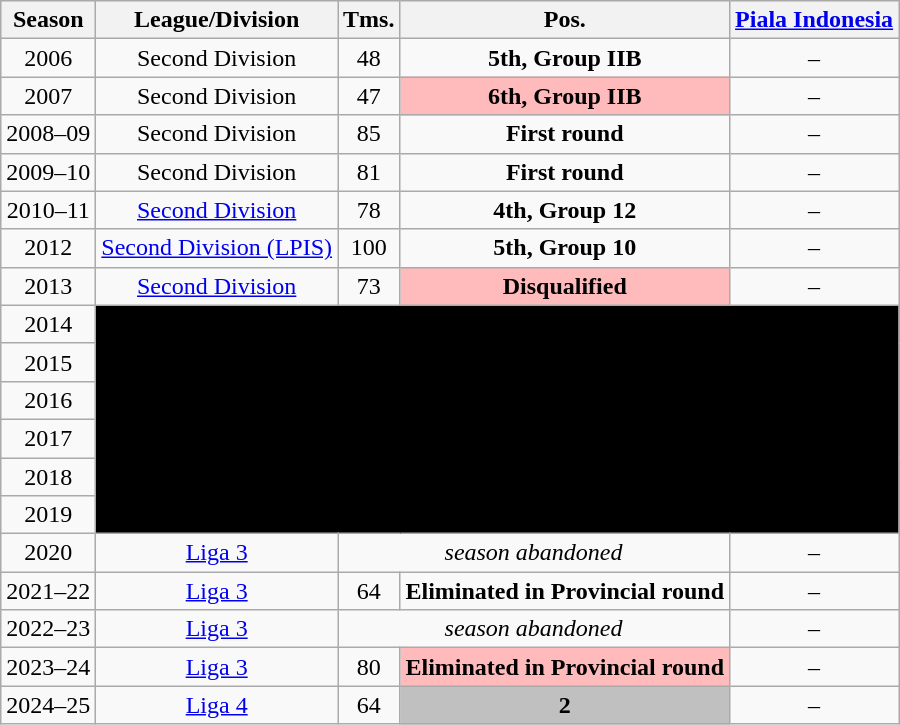<table class="wikitable" style="text-align:center">
<tr style="background:#efefef;">
<th>Season</th>
<th>League/Division</th>
<th>Tms.</th>
<th>Pos.</th>
<th><a href='#'>Piala Indonesia</a></th>
</tr>
<tr>
<td>2006</td>
<td>Second Division</td>
<td>48</td>
<td><strong>5th, Group IIB</strong></td>
<td>–</td>
</tr>
<tr>
<td>2007</td>
<td>Second Division</td>
<td>47</td>
<td style="background: #FFBBBB;"><strong>6th, Group IIB</strong></td>
<td>–</td>
</tr>
<tr>
<td>2008–09</td>
<td>Second Division</td>
<td>85</td>
<td><strong>First round</strong></td>
<td>–</td>
</tr>
<tr>
<td>2009–10</td>
<td>Second Division</td>
<td>81</td>
<td><strong>First round</strong></td>
<td>–</td>
</tr>
<tr>
<td>2010–11</td>
<td><a href='#'>Second Division</a></td>
<td>78</td>
<td><strong>4th, Group 12</strong></td>
<td>–</td>
</tr>
<tr>
<td>2012</td>
<td><a href='#'>Second Division (LPIS)</a></td>
<td>100</td>
<td><strong>5th, Group 10</strong></td>
<td>–</td>
</tr>
<tr>
<td>2013</td>
<td><a href='#'>Second Division</a></td>
<td>73</td>
<td style="background: #FFBBBB;"><strong>Disqualified</strong></td>
<td>–</td>
</tr>
<tr>
<td>2014</td>
<td colspan="4" rowspan="6" style="background: black;"></td>
</tr>
<tr>
<td>2015</td>
</tr>
<tr>
<td>2016</td>
</tr>
<tr>
<td>2017</td>
</tr>
<tr>
<td>2018</td>
</tr>
<tr>
<td>2019</td>
</tr>
<tr>
<td>2020</td>
<td><a href='#'>Liga 3</a></td>
<td colspan="2"><em>season abandoned</em></td>
<td>–</td>
</tr>
<tr>
<td>2021–22</td>
<td><a href='#'>Liga 3</a></td>
<td>64</td>
<td><strong>Eliminated in Provincial round</strong></td>
<td>–</td>
</tr>
<tr>
<td>2022–23</td>
<td><a href='#'>Liga 3</a></td>
<td colspan="2"><em>season abandoned</em></td>
<td>–</td>
</tr>
<tr>
<td>2023–24</td>
<td><a href='#'>Liga 3</a></td>
<td>80</td>
<td style="background: #FFBBBB;"><strong>Eliminated in Provincial round</strong></td>
<td>–</td>
</tr>
<tr>
<td>2024–25</td>
<td><a href='#'>Liga 4</a></td>
<td>64</td>
<td style="background: silver;"><strong>2</strong></td>
<td>–</td>
</tr>
</table>
